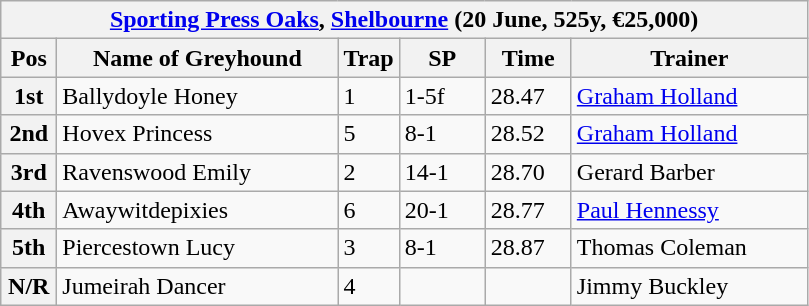<table class="wikitable">
<tr>
<th colspan="6"><a href='#'>Sporting Press Oaks</a>, <a href='#'>Shelbourne</a> (20 June, 525y, €25,000)</th>
</tr>
<tr>
<th width=30>Pos</th>
<th width=180>Name of Greyhound</th>
<th width=30>Trap</th>
<th width=50>SP</th>
<th width=50>Time</th>
<th width=150>Trainer</th>
</tr>
<tr>
<th>1st</th>
<td>Ballydoyle Honey</td>
<td>1</td>
<td>1-5f</td>
<td>28.47</td>
<td><a href='#'>Graham Holland</a></td>
</tr>
<tr>
<th>2nd</th>
<td>Hovex Princess</td>
<td>5</td>
<td>8-1</td>
<td>28.52</td>
<td><a href='#'>Graham Holland</a></td>
</tr>
<tr>
<th>3rd</th>
<td>Ravenswood Emily</td>
<td>2</td>
<td>14-1</td>
<td>28.70</td>
<td>Gerard Barber</td>
</tr>
<tr>
<th>4th</th>
<td>Awaywitdepixies</td>
<td>6</td>
<td>20-1</td>
<td>28.77</td>
<td><a href='#'>Paul Hennessy</a></td>
</tr>
<tr>
<th>5th</th>
<td>Piercestown Lucy</td>
<td>3</td>
<td>8-1</td>
<td>28.87</td>
<td>Thomas Coleman</td>
</tr>
<tr>
<th>N/R</th>
<td>Jumeirah Dancer</td>
<td>4</td>
<td></td>
<td></td>
<td>Jimmy Buckley</td>
</tr>
</table>
